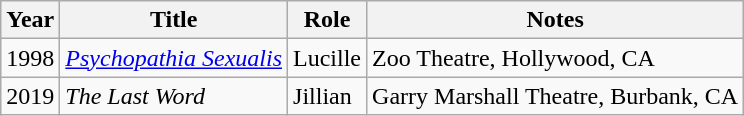<table class="wikitable">
<tr>
<th>Year</th>
<th>Title</th>
<th>Role</th>
<th>Notes</th>
</tr>
<tr>
<td>1998</td>
<td><em><a href='#'>Psychopathia Sexualis</a></em></td>
<td>Lucille</td>
<td>Zoo Theatre, Hollywood, CA</td>
</tr>
<tr>
<td>2019</td>
<td><em>The Last Word</em></td>
<td>Jillian</td>
<td>Garry Marshall Theatre, Burbank, CA</td>
</tr>
</table>
